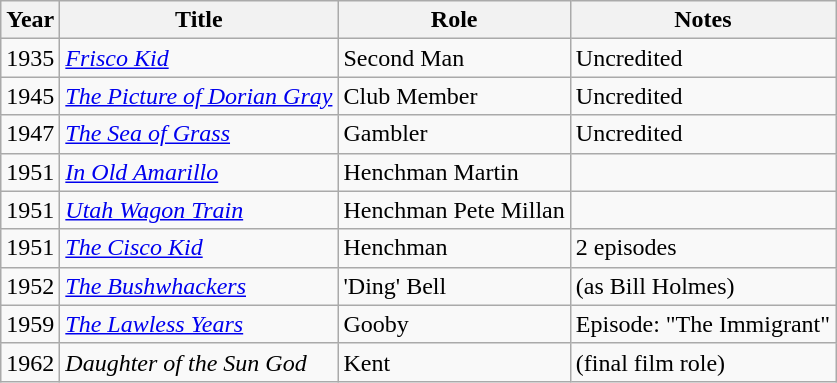<table class="wikitable">
<tr>
<th>Year</th>
<th>Title</th>
<th>Role</th>
<th>Notes</th>
</tr>
<tr>
<td>1935</td>
<td><em><a href='#'>Frisco Kid</a></em></td>
<td>Second Man</td>
<td>Uncredited</td>
</tr>
<tr>
<td>1945</td>
<td><em><a href='#'>The Picture of Dorian Gray</a></em></td>
<td>Club Member</td>
<td>Uncredited</td>
</tr>
<tr>
<td>1947</td>
<td><em><a href='#'>The Sea of Grass</a></em></td>
<td>Gambler</td>
<td>Uncredited</td>
</tr>
<tr>
<td>1951</td>
<td><em><a href='#'>In Old Amarillo</a></em></td>
<td>Henchman Martin</td>
<td></td>
</tr>
<tr>
<td>1951</td>
<td><em><a href='#'>Utah Wagon Train</a></em></td>
<td>Henchman Pete Millan</td>
<td></td>
</tr>
<tr>
<td>1951</td>
<td><em><a href='#'>The Cisco Kid</a></em></td>
<td>Henchman</td>
<td>2 episodes</td>
</tr>
<tr>
<td>1952</td>
<td><em><a href='#'>The Bushwhackers</a></em></td>
<td>'Ding' Bell</td>
<td>(as Bill Holmes)</td>
</tr>
<tr>
<td>1959</td>
<td><em><a href='#'>The Lawless Years</a></em></td>
<td>Gooby</td>
<td>Episode: "The Immigrant"</td>
</tr>
<tr>
<td>1962</td>
<td><em>Daughter of the Sun God</em></td>
<td>Kent</td>
<td>(final film role)</td>
</tr>
</table>
